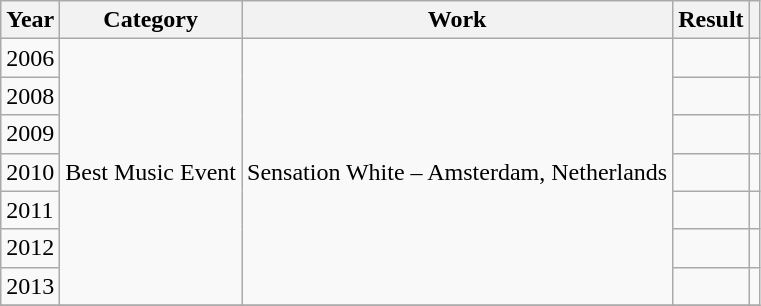<table class="wikitable">
<tr>
<th>Year</th>
<th>Category</th>
<th>Work</th>
<th>Result</th>
<th></th>
</tr>
<tr>
<td>2006</td>
<td rowspan="7">Best Music Event</td>
<td rowspan="7">Sensation White – Amsterdam, Netherlands</td>
<td></td>
<td></td>
</tr>
<tr>
<td>2008</td>
<td></td>
<td></td>
</tr>
<tr>
<td>2009</td>
<td></td>
<td></td>
</tr>
<tr>
<td>2010</td>
<td></td>
<td></td>
</tr>
<tr>
<td>2011</td>
<td></td>
<td></td>
</tr>
<tr>
<td>2012</td>
<td></td>
<td></td>
</tr>
<tr>
<td>2013</td>
<td></td>
<td></td>
</tr>
<tr>
</tr>
</table>
